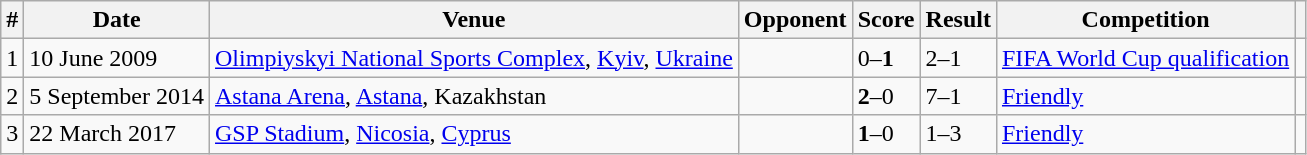<table class="wikitable">
<tr>
<th>#</th>
<th>Date</th>
<th>Venue</th>
<th>Opponent</th>
<th>Score</th>
<th>Result</th>
<th>Competition</th>
<th></th>
</tr>
<tr>
<td align=center>1</td>
<td>10 June 2009</td>
<td><a href='#'>Olimpiyskyi National Sports Complex</a>, <a href='#'>Kyiv</a>, <a href='#'>Ukraine</a></td>
<td></td>
<td>0–<strong>1</strong></td>
<td>2–1</td>
<td><a href='#'>FIFA World Cup qualification</a></td>
<td></td>
</tr>
<tr>
<td align=center>2</td>
<td>5 September 2014</td>
<td><a href='#'>Astana Arena</a>, <a href='#'>Astana</a>, Kazakhstan</td>
<td></td>
<td><strong>2</strong>–0</td>
<td>7–1</td>
<td><a href='#'>Friendly</a></td>
<td></td>
</tr>
<tr>
<td align=center>3</td>
<td>22 March 2017</td>
<td><a href='#'>GSP Stadium</a>, <a href='#'>Nicosia</a>, <a href='#'>Cyprus</a></td>
<td></td>
<td><strong>1</strong>–0</td>
<td>1–3</td>
<td><a href='#'>Friendly</a></td>
<td></td>
</tr>
</table>
